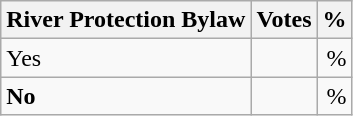<table class="wikitable">
<tr>
<th>River Protection Bylaw</th>
<th>Votes</th>
<th>%</th>
</tr>
<tr>
<td>Yes</td>
<td align="right"></td>
<td align="right">%</td>
</tr>
<tr>
<td><strong>No</strong></td>
<td align="right"></td>
<td align="right">%</td>
</tr>
</table>
